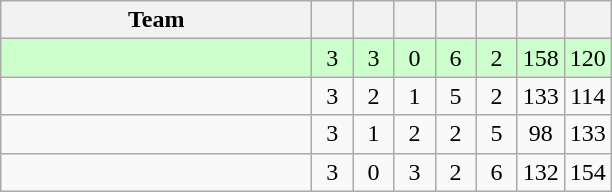<table class="wikitable" style="text-align:center;">
<tr>
<th width=200>Team</th>
<th width=20></th>
<th width=20></th>
<th width=20></th>
<th width=20></th>
<th width=20></th>
<th width=20></th>
<th width=20></th>
</tr>
<tr bgcolor="#ccffcc">
<td align=left></td>
<td>3</td>
<td>3</td>
<td>0</td>
<td>6</td>
<td>2</td>
<td>158</td>
<td>120</td>
</tr>
<tr>
<td align=left></td>
<td>3</td>
<td>2</td>
<td>1</td>
<td>5</td>
<td>2</td>
<td>133</td>
<td>114</td>
</tr>
<tr>
<td align=left></td>
<td>3</td>
<td>1</td>
<td>2</td>
<td>2</td>
<td>5</td>
<td>98</td>
<td>133</td>
</tr>
<tr>
<td align=left></td>
<td>3</td>
<td>0</td>
<td>3</td>
<td>2</td>
<td>6</td>
<td>132</td>
<td>154</td>
</tr>
</table>
